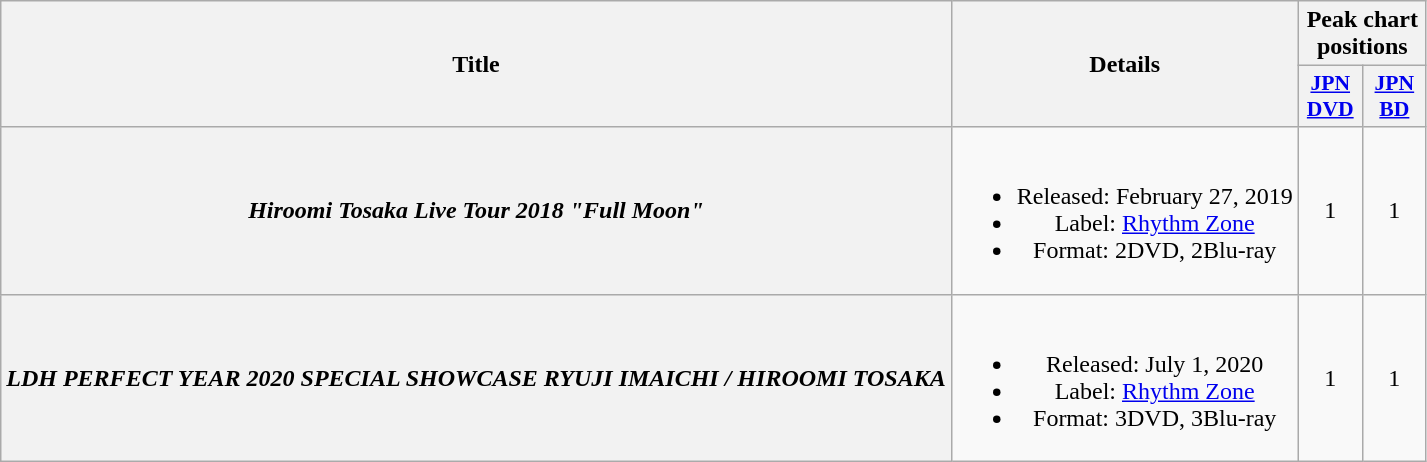<table class="wikitable plainrowheaders" style="text-align:center">
<tr>
<th rowspan="2">Title</th>
<th rowspan="2">Details</th>
<th colspan="2">Peak chart positions</th>
</tr>
<tr>
<th scope="col" style="width:2.5em;font-size:90%;"><a href='#'>JPN<br>DVD</a></th>
<th scope="col" style="width:2.5em;font-size:90%;"><a href='#'>JPN<br>BD</a></th>
</tr>
<tr>
<th scope="row"><em>Hiroomi Tosaka Live Tour 2018 "Full Moon"</em></th>
<td><br><ul><li>Released: February 27, 2019</li><li>Label: <a href='#'>Rhythm Zone</a></li><li>Format: 2DVD, 2Blu-ray</li></ul></td>
<td>1</td>
<td>1</td>
</tr>
<tr>
<th scope="row"><em>LDH PERFECT YEAR 2020 SPECIAL SHOWCASE RYUJI IMAICHI / HIROOMI TOSAKA</em></th>
<td><br><ul><li>Released: July 1, 2020</li><li>Label: <a href='#'>Rhythm Zone</a></li><li>Format: 3DVD, 3Blu-ray</li></ul></td>
<td>1</td>
<td>1</td>
</tr>
</table>
